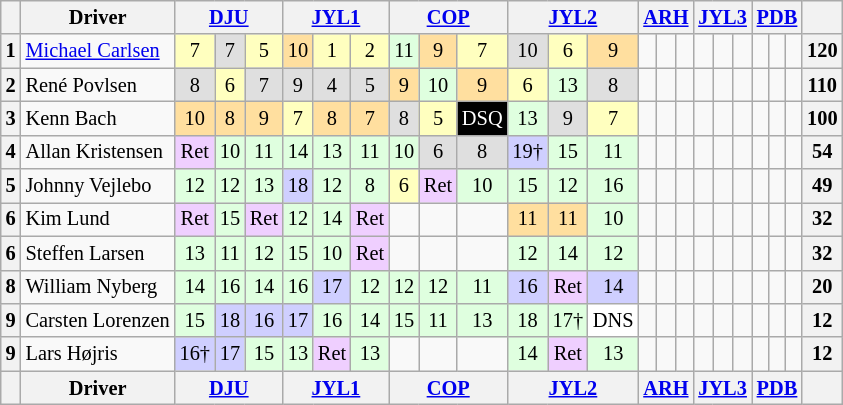<table align=left| class="wikitable" style="font-size: 85%; text-align: center">
<tr valign="top">
<th valign="middle"></th>
<th valign="middle">Driver</th>
<th colspan=3><a href='#'>DJU</a></th>
<th colspan=3><a href='#'>JYL1</a></th>
<th colspan=3><a href='#'>COP</a></th>
<th colspan=3><a href='#'>JYL2</a></th>
<th colspan=3><a href='#'>ARH</a></th>
<th colspan=3><a href='#'>JYL3</a></th>
<th colspan=3><a href='#'>PDB</a></th>
<th valign="middle"></th>
</tr>
<tr>
<th>1</th>
<td align="left"> <a href='#'>Michael Carlsen</a></td>
<td style="background:#ffffbf;">7</td>
<td style="background:#dfdfdf;">7</td>
<td style="background:#ffffbf;">5</td>
<td style="background:#ffdf9f;">10</td>
<td style="background:#ffffbf;">1</td>
<td style="background:#ffffbf;">2</td>
<td style="background:#dfffdf;">11</td>
<td style="background:#ffdf9f;">9</td>
<td style="background:#ffffbf;">7</td>
<td style="background:#dfdfdf;">10</td>
<td style="background:#ffffbf;">6</td>
<td style="background:#ffdf9f;">9</td>
<td></td>
<td></td>
<td></td>
<td></td>
<td></td>
<td></td>
<td></td>
<td></td>
<td></td>
<th>120</th>
</tr>
<tr>
<th>2</th>
<td align="left"> René Povlsen</td>
<td style="background:#dfdfdf;">8</td>
<td style="background:#ffffbf;">6</td>
<td style="background:#dfdfdf;">7</td>
<td style="background:#dfdfdf;">9</td>
<td style="background:#dfdfdf;">4</td>
<td style="background:#dfdfdf;">5</td>
<td style="background:#ffdf9f;">9</td>
<td style="background:#dfffdf;">10</td>
<td style="background:#ffdf9f;">9</td>
<td style="background:#ffffbf;">6</td>
<td style="background:#dfffdf;">13</td>
<td style="background:#dfdfdf;">8</td>
<td></td>
<td></td>
<td></td>
<td></td>
<td></td>
<td></td>
<td></td>
<td></td>
<td></td>
<th>110</th>
</tr>
<tr>
<th>3</th>
<td align="left"> Kenn Bach</td>
<td style="background:#ffdf9f;">10</td>
<td style="background:#ffdf9f;">8</td>
<td style="background:#ffdf9f;">9</td>
<td style="background:#ffffbf;">7</td>
<td style="background:#ffdf9f;">8</td>
<td style="background:#ffdf9f;">7</td>
<td style="background:#dfdfdf;">8</td>
<td style="background:#ffffbf;">5</td>
<td style="background:#000000; color:#ffffff;">DSQ</td>
<td style="background:#dfffdf;">13</td>
<td style="background:#dfdfdf;">9</td>
<td style="background:#ffffbf;">7</td>
<td></td>
<td></td>
<td></td>
<td></td>
<td></td>
<td></td>
<td></td>
<td></td>
<td></td>
<th>100</th>
</tr>
<tr>
<th>4</th>
<td align="left"> Allan Kristensen</td>
<td style="background:#efcfff;">Ret</td>
<td style="background:#dfffdf;">10</td>
<td style="background:#dfffdf;">11</td>
<td style="background:#dfffdf;">14</td>
<td style="background:#dfffdf;">13</td>
<td style="background:#dfffdf;">11</td>
<td style="background:#dfffdf;">10</td>
<td style="background:#dfdfdf;">6</td>
<td style="background:#dfdfdf;">8</td>
<td style="background:#cfcfff;">19†</td>
<td style="background:#dfffdf;">15</td>
<td style="background:#dfffdf;">11</td>
<td></td>
<td></td>
<td></td>
<td></td>
<td></td>
<td></td>
<td></td>
<td></td>
<td></td>
<th>54</th>
</tr>
<tr>
<th>5</th>
<td align="left"> Johnny Vejlebo</td>
<td style="background:#dfffdf;">12</td>
<td style="background:#dfffdf;">12</td>
<td style="background:#dfffdf;">13</td>
<td style="background:#cfcfff;">18</td>
<td style="background:#dfffdf;">12</td>
<td style="background:#dfffdf;">8</td>
<td style="background:#ffffbf;">6</td>
<td style="background:#efcfff;">Ret</td>
<td style="background:#dfffdf;">10</td>
<td style="background:#dfffdf;">15</td>
<td style="background:#dfffdf;">12</td>
<td style="background:#dfffdf;">16</td>
<td></td>
<td></td>
<td></td>
<td></td>
<td></td>
<td></td>
<td></td>
<td></td>
<td></td>
<th>49</th>
</tr>
<tr>
<th>6</th>
<td align="left"> Kim Lund</td>
<td style="background:#efcfff;">Ret</td>
<td style="background:#dfffdf;">15</td>
<td style="background:#efcfff;">Ret</td>
<td style="background:#dfffdf;">12</td>
<td style="background:#dfffdf;">14</td>
<td style="background:#efcfff;">Ret</td>
<td></td>
<td></td>
<td></td>
<td style="background:#ffdf9f;">11</td>
<td style="background:#ffdf9f;">11</td>
<td style="background:#dfffdf;">10</td>
<td></td>
<td></td>
<td></td>
<td></td>
<td></td>
<td></td>
<td></td>
<td></td>
<td></td>
<th>32</th>
</tr>
<tr>
<th>6</th>
<td align="left"> Steffen Larsen</td>
<td style="background:#dfffdf;">13</td>
<td style="background:#dfffdf;">11</td>
<td style="background:#dfffdf;">12</td>
<td style="background:#dfffdf;">15</td>
<td style="background:#dfffdf;">10</td>
<td style="background:#efcfff;">Ret</td>
<td></td>
<td></td>
<td></td>
<td style="background:#dfffdf;">12</td>
<td style="background:#dfffdf;">14</td>
<td style="background:#dfffdf;">12</td>
<td></td>
<td></td>
<td></td>
<td></td>
<td></td>
<td></td>
<td></td>
<td></td>
<td></td>
<th>32</th>
</tr>
<tr>
<th>8</th>
<td align="left"> William Nyberg</td>
<td style="background:#dfffdf;">14</td>
<td style="background:#dfffdf;">16</td>
<td style="background:#dfffdf;">14</td>
<td style="background:#dfffdf;">16</td>
<td style="background:#cfcfff;">17</td>
<td style="background:#dfffdf;">12</td>
<td style="background:#dfffdf;">12</td>
<td style="background:#dfffdf;">12</td>
<td style="background:#dfffdf;">11</td>
<td style="background:#cfcfff;">16</td>
<td style="background:#efcfff;">Ret</td>
<td style="background:#cfcfff;">14</td>
<td></td>
<td></td>
<td></td>
<td></td>
<td></td>
<td></td>
<td></td>
<td></td>
<td></td>
<th>20</th>
</tr>
<tr>
<th>9</th>
<td align="left"> Carsten Lorenzen</td>
<td style="background:#dfffdf;">15</td>
<td style="background:#cfcfff;">18</td>
<td style="background:#cfcfff;">16</td>
<td style="background:#cfcfff;">17</td>
<td style="background:#dfffdf;">16</td>
<td style="background:#dfffdf;">14</td>
<td style="background:#dfffdf;">15</td>
<td style="background:#dfffdf;">11</td>
<td style="background:#dfffdf;">13</td>
<td style="background:#dfffdf;">18</td>
<td style="background:#dfffdf;">17†</td>
<td style="background:#ffffff;">DNS</td>
<td></td>
<td></td>
<td></td>
<td></td>
<td></td>
<td></td>
<td></td>
<td></td>
<td></td>
<th>12</th>
</tr>
<tr>
<th>9</th>
<td align="left"> Lars Højris</td>
<td style="background:#cfcfff;">16†</td>
<td style="background:#cfcfff;">17</td>
<td style="background:#dfffdf;">15</td>
<td style="background:#dfffdf;">13</td>
<td style="background:#efcfff;">Ret</td>
<td style="background:#dfffdf;">13</td>
<td></td>
<td></td>
<td></td>
<td style="background:#dfffdf;">14</td>
<td style="background:#efcfff;">Ret</td>
<td style="background:#dfffdf;">13</td>
<td></td>
<td></td>
<td></td>
<td></td>
<td></td>
<td></td>
<td></td>
<td></td>
<td></td>
<th>12</th>
</tr>
<tr valign="top">
<th valign="middle"></th>
<th valign="middle">Driver</th>
<th colspan=3><a href='#'>DJU</a></th>
<th colspan=3><a href='#'>JYL1</a></th>
<th colspan=3><a href='#'>COP</a></th>
<th colspan=3><a href='#'>JYL2</a></th>
<th colspan=3><a href='#'>ARH</a></th>
<th colspan=3><a href='#'>JYL3</a></th>
<th colspan=3><a href='#'>PDB</a></th>
<th valign="middle"></th>
</tr>
</table>
